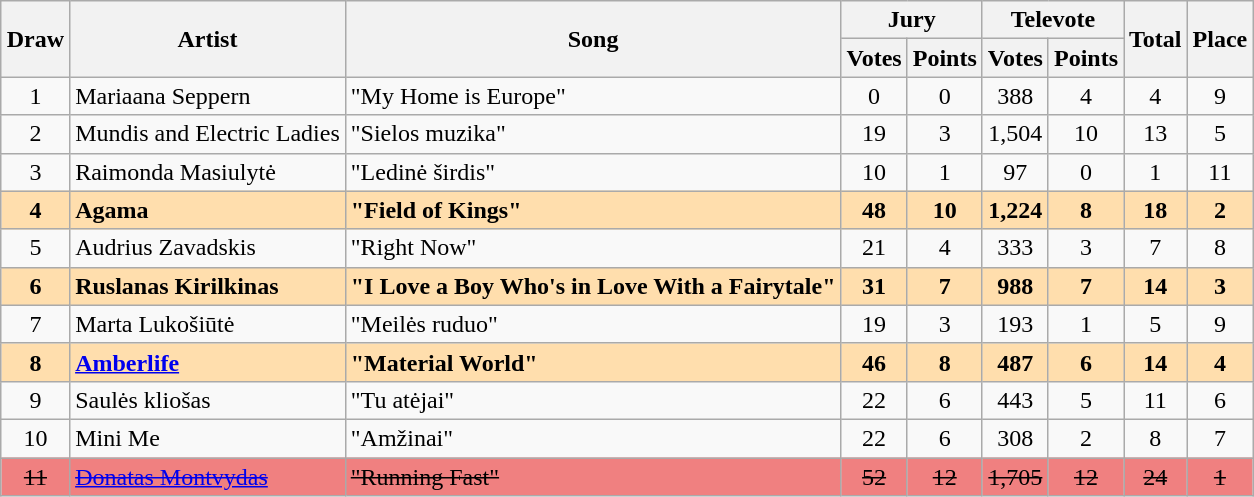<table class="sortable wikitable" style="margin: 1em auto 1em auto; text-align:center;">
<tr>
<th rowspan="2">Draw</th>
<th rowspan="2">Artist</th>
<th rowspan="2">Song</th>
<th colspan="2">Jury</th>
<th colspan="2">Televote</th>
<th rowspan="2">Total</th>
<th rowspan="2">Place</th>
</tr>
<tr>
<th>Votes</th>
<th>Points</th>
<th>Votes</th>
<th>Points</th>
</tr>
<tr>
<td>1</td>
<td align="left">Mariaana Seppern</td>
<td align="left">"My Home is Europe"</td>
<td>0</td>
<td>0</td>
<td>388</td>
<td>4</td>
<td>4</td>
<td>9</td>
</tr>
<tr>
<td>2</td>
<td align="left">Mundis and Electric Ladies</td>
<td align="left">"Sielos muzika"</td>
<td>19</td>
<td>3</td>
<td>1,504</td>
<td>10</td>
<td>13</td>
<td>5</td>
</tr>
<tr>
<td>3</td>
<td align="left">Raimonda Masiulytė</td>
<td align="left">"Ledinė širdis"</td>
<td>10</td>
<td>1</td>
<td>97</td>
<td>0</td>
<td>1</td>
<td>11</td>
</tr>
<tr style="font-weight:bold; background:navajowhite;">
<td>4</td>
<td align="left">Agama</td>
<td align="left">"Field of Kings"</td>
<td>48</td>
<td>10</td>
<td>1,224</td>
<td>8</td>
<td>18</td>
<td>2</td>
</tr>
<tr>
<td>5</td>
<td align="left">Audrius Zavadskis</td>
<td align="left">"Right Now"</td>
<td>21</td>
<td>4</td>
<td>333</td>
<td>3</td>
<td>7</td>
<td>8</td>
</tr>
<tr style="font-weight:bold; background:navajowhite;">
<td>6</td>
<td align="left">Ruslanas Kirilkinas</td>
<td align="left">"I Love a Boy Who's in Love With a Fairytale"</td>
<td>31</td>
<td>7</td>
<td>988</td>
<td>7</td>
<td>14</td>
<td>3</td>
</tr>
<tr>
<td>7</td>
<td align="left">Marta Lukošiūtė</td>
<td align="left">"Meilės ruduo"</td>
<td>19</td>
<td>3</td>
<td>193</td>
<td>1</td>
<td>5</td>
<td>9</td>
</tr>
<tr style="font-weight:bold; background:navajowhite;">
<td>8</td>
<td align="left"><a href='#'>Amberlife</a></td>
<td align="left">"Material World"</td>
<td>46</td>
<td>8</td>
<td>487</td>
<td>6</td>
<td>14</td>
<td>4</td>
</tr>
<tr>
<td>9</td>
<td align="left">Saulės kliošas</td>
<td align="left">"Tu atėjai"</td>
<td>22</td>
<td>6</td>
<td>443</td>
<td>5</td>
<td>11</td>
<td>6</td>
</tr>
<tr>
<td>10</td>
<td align="left">Mini Me</td>
<td align="left">"Amžinai"</td>
<td>22</td>
<td>6</td>
<td>308</td>
<td>2</td>
<td>8</td>
<td>7</td>
</tr>
<tr bgcolor="#F08080">
<td><s>11</s></td>
<td align="left"><a href='#'><s>Donatas Montvydas</s></a></td>
<td align="left"><s>"Running Fast"</s></td>
<td><s>52</s></td>
<td><s>12</s></td>
<td><s>1,705</s></td>
<td><s>12</s></td>
<td><s>24</s></td>
<td><s>1</s></td>
</tr>
</table>
